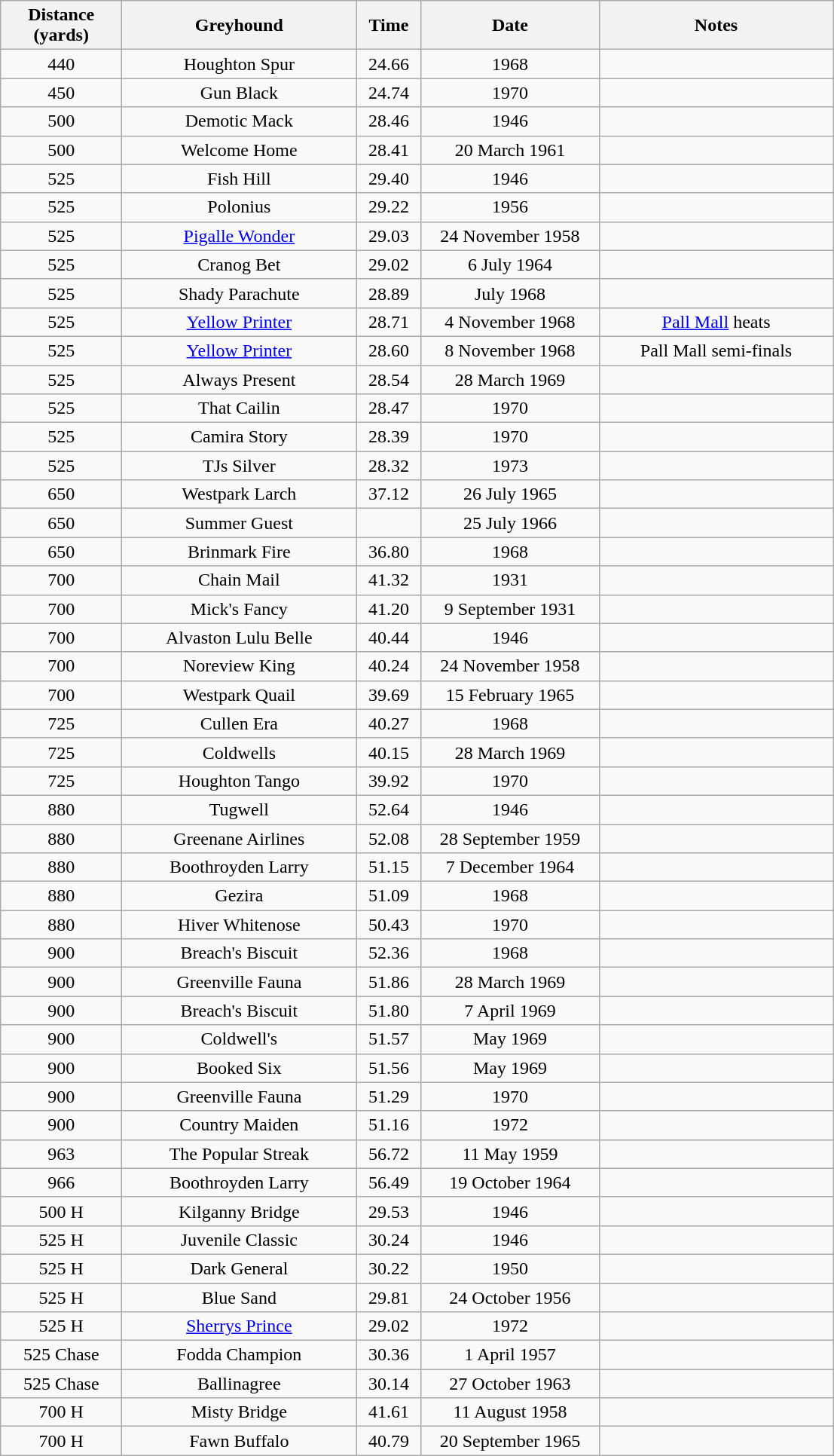<table class="wikitable mw-collapsible mw-collapsed" style="font-size: 100%">
<tr>
<th width=100>Distance <br>(yards)</th>
<th width=200>Greyhound</th>
<th width=50>Time</th>
<th width=150>Date</th>
<th width=200>Notes</th>
</tr>
<tr align=center>
<td>440</td>
<td>Houghton Spur</td>
<td>24.66</td>
<td>1968</td>
<td></td>
</tr>
<tr align=center>
<td>450</td>
<td>Gun Black</td>
<td>24.74</td>
<td>1970</td>
<td></td>
</tr>
<tr align=center>
<td>500</td>
<td>Demotic Mack</td>
<td>28.46</td>
<td>1946</td>
<td></td>
</tr>
<tr align=center>
<td>500</td>
<td>Welcome Home</td>
<td>28.41</td>
<td>20 March 1961</td>
<td></td>
</tr>
<tr align=center>
<td>525</td>
<td>Fish Hill</td>
<td>29.40</td>
<td>1946</td>
<td></td>
</tr>
<tr align=center>
<td>525</td>
<td>Polonius </td>
<td>29.22</td>
<td>1956</td>
<td></td>
</tr>
<tr align=center>
<td>525</td>
<td><a href='#'>Pigalle Wonder</a></td>
<td>29.03</td>
<td>24 November 1958</td>
<td></td>
</tr>
<tr align=center>
<td>525</td>
<td>Cranog Bet </td>
<td>29.02</td>
<td>6 July 1964</td>
<td></td>
</tr>
<tr align=center>
<td>525</td>
<td>Shady Parachute</td>
<td>28.89</td>
<td>July 1968</td>
<td></td>
</tr>
<tr align=center>
<td>525</td>
<td><a href='#'>Yellow Printer</a></td>
<td>28.71</td>
<td>4 November 1968</td>
<td><a href='#'>Pall Mall</a> heats</td>
</tr>
<tr align=center>
<td>525</td>
<td><a href='#'>Yellow Printer</a></td>
<td>28.60</td>
<td>8 November 1968</td>
<td>Pall Mall semi-finals</td>
</tr>
<tr align=center>
<td>525</td>
<td>Always Present</td>
<td>28.54</td>
<td>28 March 1969</td>
<td></td>
</tr>
<tr align=center>
<td>525</td>
<td>That Cailin</td>
<td>28.47</td>
<td>1970</td>
<td></td>
</tr>
<tr align=center>
<td>525</td>
<td>Camira Story</td>
<td>28.39</td>
<td>1970</td>
<td></td>
</tr>
<tr align=center>
<td>525</td>
<td>TJs Silver</td>
<td>28.32</td>
<td>1973</td>
<td></td>
</tr>
<tr align=center>
<td>650</td>
<td>Westpark Larch</td>
<td>37.12</td>
<td>26 July 1965</td>
<td></td>
</tr>
<tr align=center>
<td>650</td>
<td>Summer Guest</td>
<td></td>
<td>25 July 1966</td>
<td></td>
</tr>
<tr align=center>
<td>650</td>
<td>Brinmark Fire</td>
<td>36.80</td>
<td>1968</td>
<td></td>
</tr>
<tr align=center>
<td>700</td>
<td>Chain Mail</td>
<td>41.32</td>
<td>1931</td>
<td></td>
</tr>
<tr align=center>
<td>700</td>
<td>Mick's Fancy</td>
<td>41.20</td>
<td>9 September 1931</td>
<td></td>
</tr>
<tr align=center>
<td>700</td>
<td>Alvaston Lulu Belle</td>
<td>40.44</td>
<td>1946</td>
<td></td>
</tr>
<tr align=center>
<td>700</td>
<td>Noreview King</td>
<td>40.24</td>
<td>24 November 1958</td>
<td></td>
</tr>
<tr align=center>
<td>700</td>
<td>Westpark Quail</td>
<td>39.69</td>
<td>15 February 1965</td>
<td></td>
</tr>
<tr align=center>
<td>725</td>
<td>Cullen Era</td>
<td>40.27</td>
<td>1968</td>
<td></td>
</tr>
<tr align=center>
<td>725</td>
<td>Coldwells</td>
<td>40.15</td>
<td>28 March 1969</td>
<td></td>
</tr>
<tr align=center>
<td>725</td>
<td>Houghton Tango</td>
<td>39.92</td>
<td>1970</td>
<td></td>
</tr>
<tr align=center>
<td>880</td>
<td>Tugwell</td>
<td>52.64</td>
<td>1946</td>
<td></td>
</tr>
<tr align=center>
<td>880</td>
<td>Greenane Airlines</td>
<td>52.08</td>
<td>28 September 1959</td>
<td></td>
</tr>
<tr align=center>
<td>880</td>
<td>Boothroyden Larry</td>
<td>51.15</td>
<td>7 December 1964</td>
<td></td>
</tr>
<tr align=center>
<td>880</td>
<td>Gezira</td>
<td>51.09</td>
<td>1968</td>
<td></td>
</tr>
<tr align=center>
<td>880</td>
<td>Hiver Whitenose</td>
<td>50.43</td>
<td>1970</td>
<td></td>
</tr>
<tr align=center>
<td>900</td>
<td>Breach's Biscuit</td>
<td>52.36</td>
<td>1968</td>
<td></td>
</tr>
<tr align=center>
<td>900</td>
<td>Greenville Fauna</td>
<td>51.86</td>
<td>28 March 1969</td>
<td></td>
</tr>
<tr align=center>
<td>900</td>
<td>Breach's Biscuit</td>
<td>51.80</td>
<td>7 April 1969</td>
<td></td>
</tr>
<tr align=center>
<td>900</td>
<td>Coldwell's</td>
<td>51.57</td>
<td>May 1969</td>
<td></td>
</tr>
<tr align=center>
<td>900</td>
<td>Booked Six</td>
<td>51.56</td>
<td>May 1969</td>
<td></td>
</tr>
<tr align=center>
<td>900</td>
<td>Greenville Fauna</td>
<td>51.29</td>
<td>1970</td>
<td></td>
</tr>
<tr align=center>
<td>900</td>
<td>Country Maiden</td>
<td>51.16</td>
<td>1972</td>
<td></td>
</tr>
<tr align=center>
<td>963</td>
<td>The Popular Streak</td>
<td>56.72</td>
<td>11 May 1959</td>
<td></td>
</tr>
<tr align=center>
<td>966</td>
<td>Boothroyden Larry</td>
<td>56.49</td>
<td>19 October 1964</td>
<td></td>
</tr>
<tr align=center>
<td>500 H</td>
<td>Kilganny Bridge</td>
<td>29.53</td>
<td>1946</td>
<td></td>
</tr>
<tr align=center>
<td>525 H</td>
<td>Juvenile Classic</td>
<td>30.24</td>
<td>1946</td>
<td></td>
</tr>
<tr align=center>
<td>525 H</td>
<td>Dark General</td>
<td>30.22</td>
<td>1950</td>
<td></td>
</tr>
<tr align=center>
<td>525 H</td>
<td>Blue Sand</td>
<td>29.81</td>
<td>24 October 1956</td>
<td></td>
</tr>
<tr align=center>
<td>525 H</td>
<td><a href='#'>Sherrys Prince</a></td>
<td>29.02</td>
<td>1972</td>
<td></td>
</tr>
<tr align=center>
<td>525 Chase</td>
<td>Fodda Champion</td>
<td>30.36</td>
<td>1 April 1957</td>
<td></td>
</tr>
<tr align=center>
<td>525 Chase</td>
<td>Ballinagree</td>
<td>30.14</td>
<td>27 October 1963</td>
<td></td>
</tr>
<tr align=center>
<td>700 H</td>
<td>Misty Bridge</td>
<td>41.61</td>
<td>11 August 1958</td>
<td></td>
</tr>
<tr align=center>
<td>700 H</td>
<td>Fawn Buffalo</td>
<td>40.79</td>
<td>20 September 1965</td>
<td></td>
</tr>
</table>
